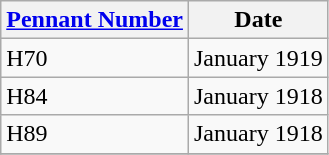<table class="wikitable" style="text-align:left">
<tr>
<th><a href='#'>Pennant Number</a></th>
<th>Date</th>
</tr>
<tr>
<td>H70</td>
<td>January 1919</td>
</tr>
<tr>
<td>H84</td>
<td>January 1918</td>
</tr>
<tr>
<td>H89</td>
<td>January 1918</td>
</tr>
<tr>
</tr>
</table>
